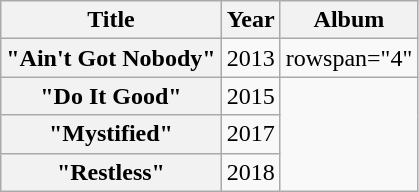<table class="wikitable plainrowheaders" style="text-align:center;">
<tr>
<th scope="col">Title</th>
<th scope="col">Year</th>
<th scope="col">Album</th>
</tr>
<tr>
<th scope="row">"Ain't Got Nobody"</th>
<td>2013</td>
<td>rowspan="4" </td>
</tr>
<tr>
<th scope="row">"Do It Good"</th>
<td>2015</td>
</tr>
<tr>
<th scope="row">"Mystified"</th>
<td>2017</td>
</tr>
<tr>
<th scope="row">"Restless"</th>
<td>2018</td>
</tr>
</table>
